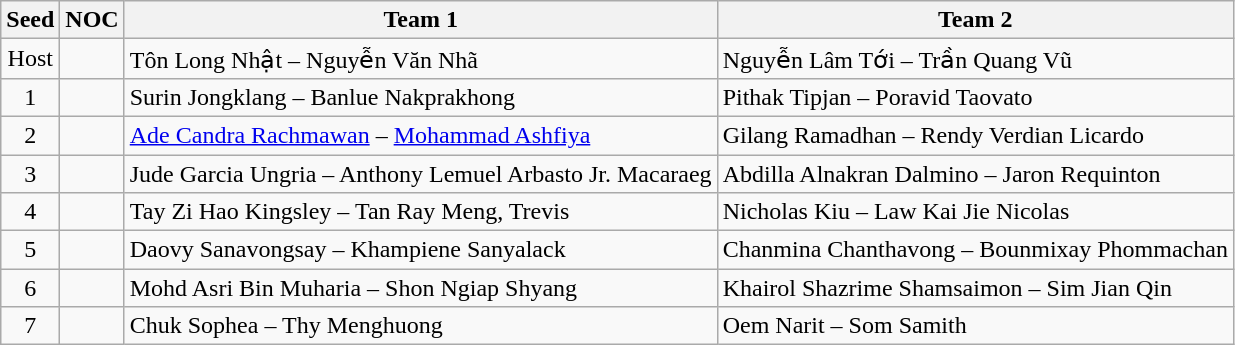<table class="wikitable sortable">
<tr>
<th>Seed</th>
<th>NOC</th>
<th>Team 1</th>
<th>Team 2</th>
</tr>
<tr>
<td align=center>Host</td>
<td></td>
<td>Tôn Long Nhật – Nguyễn Văn Nhã</td>
<td>Nguyễn Lâm Tới – Trần Quang Vũ</td>
</tr>
<tr>
<td align=center>1</td>
<td></td>
<td>Surin Jongklang – Banlue Nakprakhong</td>
<td>Pithak Tipjan – Poravid Taovato</td>
</tr>
<tr>
<td align=center>2</td>
<td></td>
<td><a href='#'>Ade Candra Rachmawan</a> – <a href='#'>Mohammad Ashfiya</a></td>
<td>Gilang Ramadhan – Rendy Verdian Licardo</td>
</tr>
<tr>
<td align=center>3</td>
<td></td>
<td>Jude Garcia Ungria – Anthony Lemuel Arbasto Jr. Macaraeg</td>
<td>Abdilla Alnakran Dalmino – Jaron Requinton</td>
</tr>
<tr>
<td align=center>4</td>
<td></td>
<td>Tay Zi Hao Kingsley – Tan Ray Meng, Trevis</td>
<td>Nicholas Kiu – Law Kai Jie Nicolas</td>
</tr>
<tr>
<td align=center>5</td>
<td></td>
<td>Daovy Sanavongsay – Khampiene Sanyalack</td>
<td>Chanmina Chanthavong – Bounmixay Phommachan</td>
</tr>
<tr>
<td align=center>6</td>
<td></td>
<td>Mohd Asri Bin Muharia – Shon Ngiap Shyang</td>
<td>Khairol Shazrime Shamsaimon – Sim Jian Qin</td>
</tr>
<tr>
<td align=center>7</td>
<td></td>
<td>Chuk Sophea – Thy Menghuong</td>
<td>Oem Narit – Som Samith</td>
</tr>
</table>
